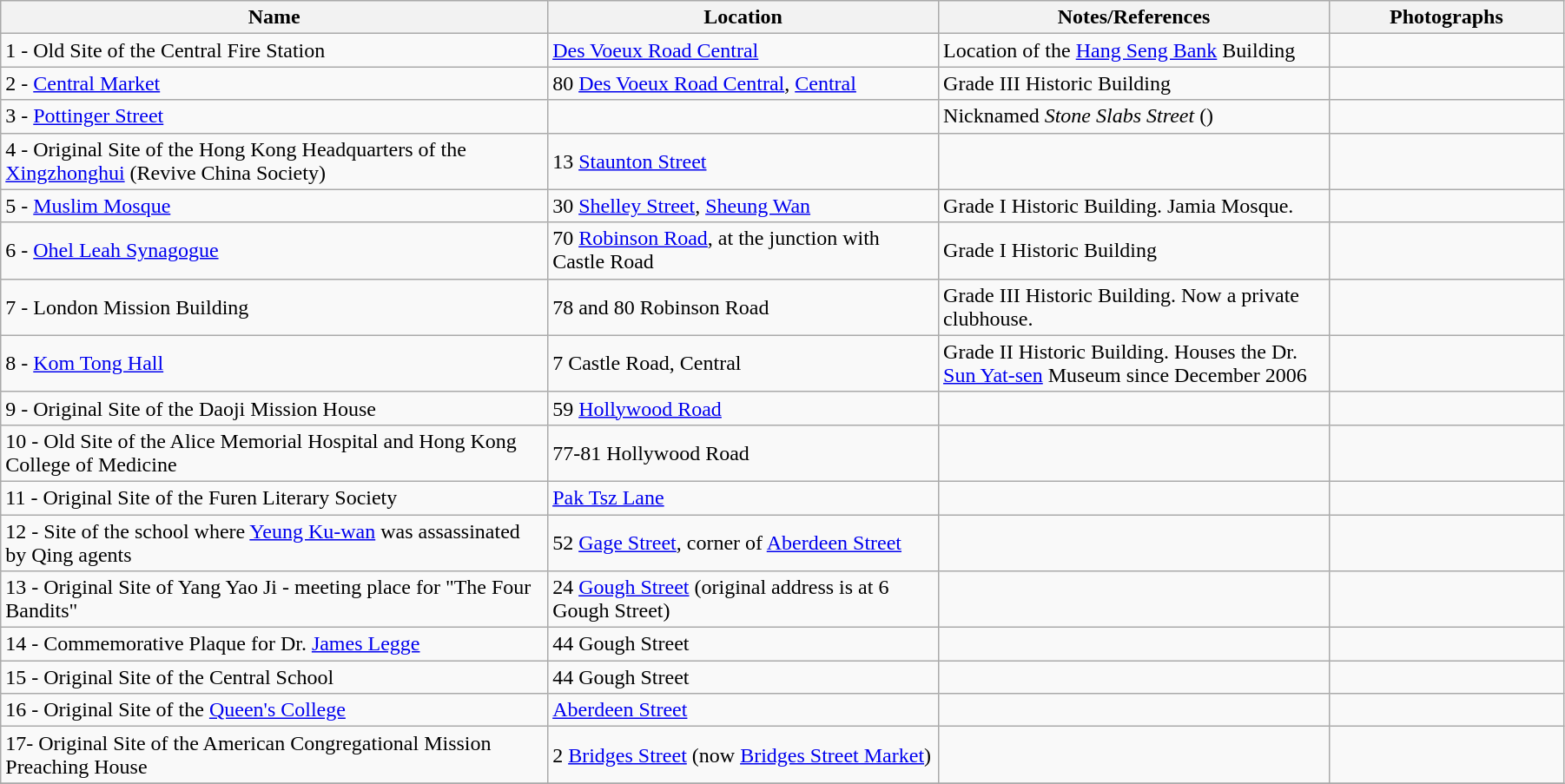<table class="wikitable sortable" style="width:95%">
<tr>
<th width="35%">Name</th>
<th width="25%">Location</th>
<th width="25%">Notes/References</th>
<th width="15%">Photographs</th>
</tr>
<tr>
<td>1 - Old Site of the Central Fire Station</td>
<td><a href='#'>Des Voeux Road Central</a></td>
<td> Location of the <a href='#'>Hang Seng Bank</a> Building</td>
<td></td>
</tr>
<tr>
<td>2 - <a href='#'>Central Market</a></td>
<td>80 <a href='#'>Des Voeux Road Central</a>, <a href='#'>Central</a></td>
<td> Grade III Historic Building</td>
<td></td>
</tr>
<tr>
<td>3 - <a href='#'>Pottinger Street</a></td>
<td></td>
<td> Nicknamed <em>Stone Slabs Street</em> ()</td>
<td></td>
</tr>
<tr>
<td>4 - Original Site of the Hong Kong Headquarters of the <a href='#'>Xingzhonghui</a> (Revive China Society)</td>
<td>13 <a href='#'>Staunton Street</a></td>
<td></td>
<td></td>
</tr>
<tr>
<td>5 - <a href='#'>Muslim Mosque</a></td>
<td>30 <a href='#'>Shelley Street</a>, <a href='#'>Sheung Wan</a></td>
<td> Grade I Historic Building. Jamia Mosque.</td>
<td></td>
</tr>
<tr>
<td>6 - <a href='#'>Ohel Leah Synagogue</a></td>
<td>70 <a href='#'>Robinson Road</a>, at the junction with Castle Road</td>
<td> Grade I Historic Building</td>
<td></td>
</tr>
<tr>
<td>7 - London Mission Building</td>
<td>78 and 80 Robinson Road</td>
<td> Grade III Historic Building. Now a private clubhouse.</td>
<td></td>
</tr>
<tr>
<td>8 - <a href='#'>Kom Tong Hall</a></td>
<td>7 Castle Road, Central</td>
<td> Grade II Historic Building. Houses the Dr. <a href='#'>Sun Yat-sen</a> Museum since December 2006</td>
<td></td>
</tr>
<tr>
<td>9 - Original Site of the Daoji Mission House</td>
<td>59 <a href='#'>Hollywood Road</a></td>
<td></td>
<td></td>
</tr>
<tr>
<td>10 - Old Site of the Alice Memorial Hospital and Hong Kong College of Medicine</td>
<td>77-81 Hollywood Road</td>
<td></td>
<td></td>
</tr>
<tr>
<td>11 - Original Site of the Furen Literary Society</td>
<td><a href='#'>Pak Tsz Lane</a></td>
<td></td>
<td></td>
</tr>
<tr>
<td>12 - Site of the school where <a href='#'>Yeung Ku-wan</a> was assassinated by Qing agents</td>
<td>52 <a href='#'>Gage Street</a>, corner of <a href='#'>Aberdeen Street</a></td>
<td></td>
<td></td>
</tr>
<tr>
<td>13 - Original Site of Yang Yao Ji - meeting place for "The Four Bandits"</td>
<td>24 <a href='#'>Gough Street</a> (original address is at 6 Gough Street)</td>
<td></td>
<td></td>
</tr>
<tr>
<td>14 - Commemorative Plaque for Dr. <a href='#'>James Legge</a></td>
<td>44 Gough Street</td>
<td></td>
<td></td>
</tr>
<tr>
<td>15 - Original Site of the Central School</td>
<td>44 Gough Street</td>
<td></td>
<td></td>
</tr>
<tr>
<td>16 - Original Site of the <a href='#'>Queen's College</a></td>
<td><a href='#'>Aberdeen Street</a></td>
<td></td>
<td></td>
</tr>
<tr>
<td>17- Original Site of the American Congregational Mission Preaching House</td>
<td>2 <a href='#'>Bridges Street</a> (now <a href='#'>Bridges Street Market</a>)</td>
<td></td>
<td></td>
</tr>
<tr>
</tr>
</table>
